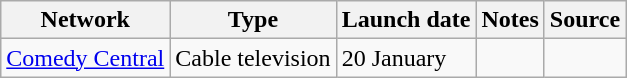<table class="wikitable sortable">
<tr>
<th>Network</th>
<th>Type</th>
<th>Launch date</th>
<th>Notes</th>
<th>Source</th>
</tr>
<tr>
<td><a href='#'>Comedy Central</a></td>
<td>Cable television</td>
<td>20 January</td>
<td></td>
<td></td>
</tr>
</table>
